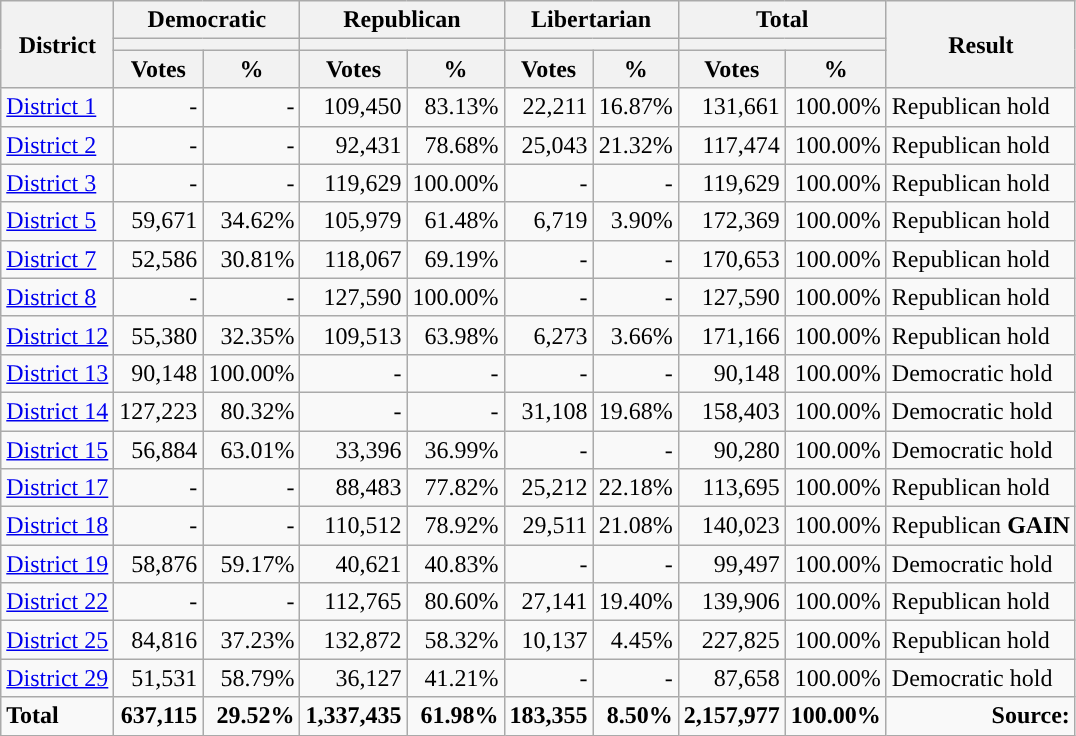<table class="wikitable plainrowheaders sortable" style="font-size:100%; text-align:right;">
<tr>
<th rowspan="3">District</th>
<th colspan="2">Democratic</th>
<th colspan="2">Republican</th>
<th colspan="2">Libertarian</th>
<th colspan="2">Total</th>
<th rowspan="3">Result</th>
</tr>
<tr>
<th colspan="2" style="background:"></th>
<th colspan="2" style="background:"></th>
<th colspan="2" style="background:"></th>
<th colspan="2"></th>
</tr>
<tr>
<th data-sort-type="number" scope="col">Votes</th>
<th data-sort-type="number" scope="col">%</th>
<th data-sort-type="number" scope="col">Votes</th>
<th data-sort-type="number" scope="col">%</th>
<th data-sort-type="number" scope="col">Votes</th>
<th data-sort-type="number" scope="col">%</th>
<th data-sort-type="number" scope="col">Votes</th>
<th data-sort-type="number" scope="col">%</th>
</tr>
<tr>
<td align="left"><a href='#'>District 1</a></td>
<td>-</td>
<td>-</td>
<td>109,450</td>
<td>83.13%</td>
<td>22,211</td>
<td>16.87%</td>
<td>131,661</td>
<td>100.00%</td>
<td align="left">Republican hold</td>
</tr>
<tr>
<td align="left"><a href='#'>District 2</a></td>
<td>-</td>
<td>-</td>
<td>92,431</td>
<td>78.68%</td>
<td>25,043</td>
<td>21.32%</td>
<td>117,474</td>
<td>100.00%</td>
<td align="left">Republican hold</td>
</tr>
<tr>
<td align="left"><a href='#'>District 3</a></td>
<td>-</td>
<td>-</td>
<td>119,629</td>
<td>100.00%</td>
<td>-</td>
<td>-</td>
<td>119,629</td>
<td>100.00%</td>
<td align="left">Republican hold</td>
</tr>
<tr>
<td align="left"><a href='#'>District 5</a></td>
<td>59,671</td>
<td>34.62%</td>
<td>105,979</td>
<td>61.48%</td>
<td>6,719</td>
<td>3.90%</td>
<td>172,369</td>
<td>100.00%</td>
<td align="left">Republican hold</td>
</tr>
<tr>
<td align="left"><a href='#'>District 7</a></td>
<td>52,586</td>
<td>30.81%</td>
<td>118,067</td>
<td>69.19%</td>
<td>-</td>
<td>-</td>
<td>170,653</td>
<td>100.00%</td>
<td align="left">Republican hold</td>
</tr>
<tr>
<td align="left"><a href='#'>District 8</a></td>
<td>-</td>
<td>-</td>
<td>127,590</td>
<td>100.00%</td>
<td>-</td>
<td>-</td>
<td>127,590</td>
<td>100.00%</td>
<td align="left">Republican hold</td>
</tr>
<tr>
<td align="left"><a href='#'>District 12</a></td>
<td>55,380</td>
<td>32.35%</td>
<td>109,513</td>
<td>63.98%</td>
<td>6,273</td>
<td>3.66%</td>
<td>171,166</td>
<td>100.00%</td>
<td align="left">Republican hold</td>
</tr>
<tr>
<td align="left"><a href='#'>District 13</a></td>
<td>90,148</td>
<td>100.00%</td>
<td>-</td>
<td>-</td>
<td>-</td>
<td>-</td>
<td>90,148</td>
<td>100.00%</td>
<td align="left">Democratic hold</td>
</tr>
<tr>
<td align="left"><a href='#'>District 14</a></td>
<td>127,223</td>
<td>80.32%</td>
<td>-</td>
<td>-</td>
<td>31,108</td>
<td>19.68%</td>
<td>158,403</td>
<td>100.00%</td>
<td align="left">Democratic hold</td>
</tr>
<tr>
<td align="left"><a href='#'>District 15</a></td>
<td>56,884</td>
<td>63.01%</td>
<td>33,396</td>
<td>36.99%</td>
<td>-</td>
<td>-</td>
<td>90,280</td>
<td>100.00%</td>
<td align="left">Democratic hold</td>
</tr>
<tr>
<td align="left"><a href='#'>District 17</a></td>
<td>-</td>
<td>-</td>
<td>88,483</td>
<td>77.82%</td>
<td>25,212</td>
<td>22.18%</td>
<td>113,695</td>
<td>100.00%</td>
<td align="left">Republican hold</td>
</tr>
<tr>
<td align="left"><a href='#'>District 18</a></td>
<td>-</td>
<td>-</td>
<td>110,512</td>
<td>78.92%</td>
<td>29,511</td>
<td>21.08%</td>
<td>140,023</td>
<td>100.00%</td>
<td align="left">Republican <strong>GAIN</strong></td>
</tr>
<tr>
<td align="left"><a href='#'>District 19</a></td>
<td>58,876</td>
<td>59.17%</td>
<td>40,621</td>
<td>40.83%</td>
<td>-</td>
<td>-</td>
<td>99,497</td>
<td>100.00%</td>
<td align="left">Democratic hold</td>
</tr>
<tr>
<td align="left"><a href='#'>District 22</a></td>
<td>-</td>
<td>-</td>
<td>112,765</td>
<td>80.60%</td>
<td>27,141</td>
<td>19.40%</td>
<td>139,906</td>
<td>100.00%</td>
<td align="left">Republican hold</td>
</tr>
<tr>
<td align="left"><a href='#'>District 25</a></td>
<td>84,816</td>
<td>37.23%</td>
<td>132,872</td>
<td>58.32%</td>
<td>10,137</td>
<td>4.45%</td>
<td>227,825</td>
<td>100.00%</td>
<td align="left">Republican hold</td>
</tr>
<tr>
<td align="left"><a href='#'>District 29</a></td>
<td>51,531</td>
<td>58.79%</td>
<td>36,127</td>
<td>41.21%</td>
<td>-</td>
<td>-</td>
<td>87,658</td>
<td>100.00%</td>
<td align="left">Democratic hold</td>
</tr>
<tr class="sortbottom" style="font-weight:bold">
<td align="left">Total</td>
<td>637,115</td>
<td>29.52%</td>
<td>1,337,435</td>
<td>61.98%</td>
<td>183,355</td>
<td>8.50%</td>
<td>2,157,977</td>
<td>100.00%</td>
<td>Source:</td>
</tr>
</table>
